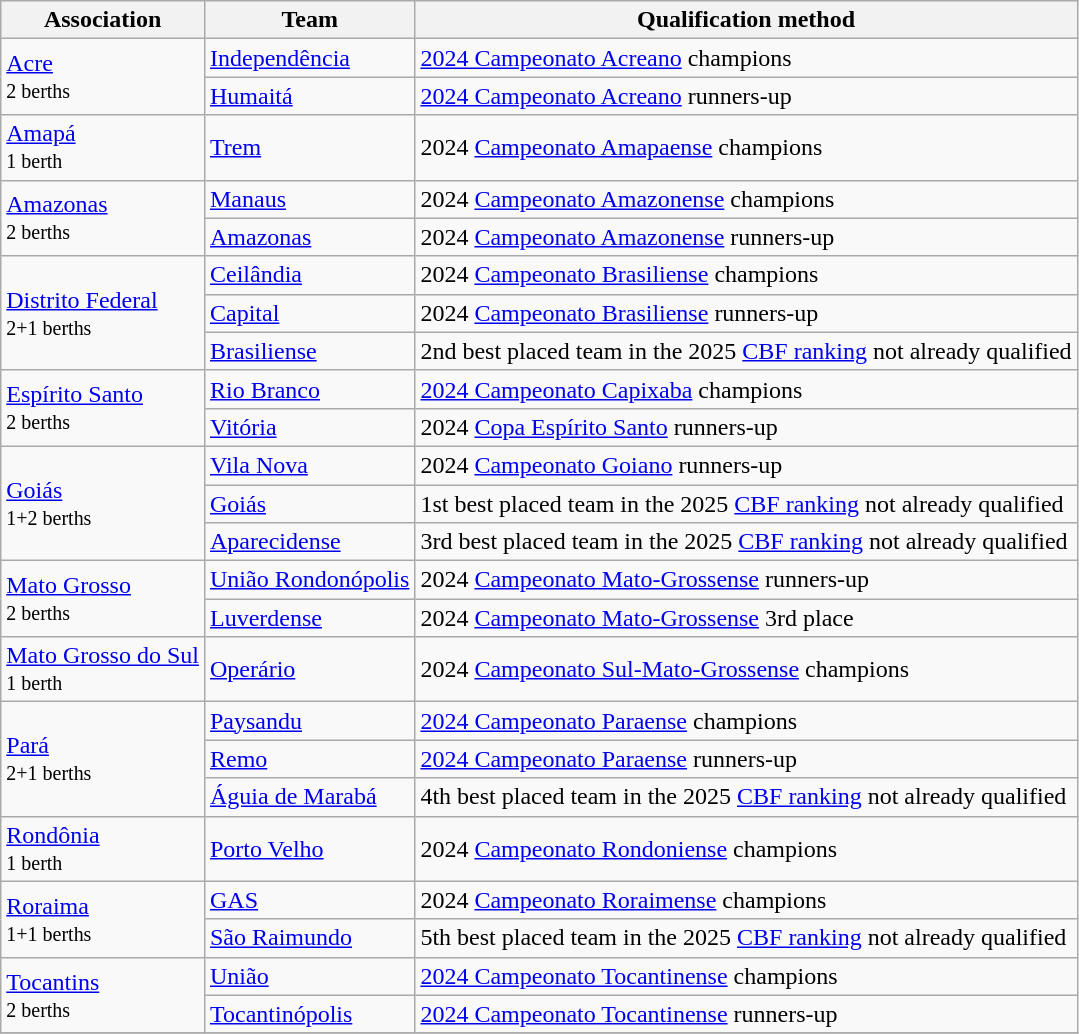<table class="wikitable">
<tr>
<th>Association</th>
<th>Team</th>
<th>Qualification method</th>
</tr>
<tr>
<td rowspan="2"> <a href='#'>Acre</a><br><small>2 berths</small></td>
<td><a href='#'>Independência</a></td>
<td><a href='#'>2024 Campeonato Acreano</a> champions</td>
</tr>
<tr>
<td><a href='#'>Humaitá</a></td>
<td><a href='#'>2024 Campeonato Acreano</a> runners-up</td>
</tr>
<tr>
<td rowspan="1"> <a href='#'>Amapá</a><br><small>1 berth</small></td>
<td><a href='#'>Trem</a></td>
<td>2024 <a href='#'>Campeonato Amapaense</a> champions</td>
</tr>
<tr>
<td rowspan="2"> <a href='#'>Amazonas</a><br><small>2 berths</small></td>
<td><a href='#'>Manaus</a></td>
<td>2024 <a href='#'>Campeonato Amazonense</a> champions</td>
</tr>
<tr>
<td><a href='#'>Amazonas</a></td>
<td>2024 <a href='#'>Campeonato Amazonense</a> runners-up</td>
</tr>
<tr>
<td rowspan="3"> <a href='#'>Distrito Federal</a><br><small>2+1 berths</small></td>
<td><a href='#'>Ceilândia</a></td>
<td>2024 <a href='#'>Campeonato Brasiliense</a> champions</td>
</tr>
<tr>
<td><a href='#'>Capital</a></td>
<td>2024 <a href='#'>Campeonato Brasiliense</a> runners-up</td>
</tr>
<tr>
<td><a href='#'>Brasiliense</a></td>
<td>2nd best placed team in the 2025 <a href='#'>CBF ranking</a> not already qualified</td>
</tr>
<tr>
<td rowspan="2"> <a href='#'>Espírito Santo</a><br><small>2 berths</small></td>
<td><a href='#'>Rio Branco</a></td>
<td><a href='#'>2024 Campeonato Capixaba</a> champions</td>
</tr>
<tr>
<td><a href='#'>Vitória</a></td>
<td>2024 <a href='#'>Copa Espírito Santo</a> runners-up</td>
</tr>
<tr>
<td rowspan="3"> <a href='#'>Goiás</a><br><small>1+2 berths</small></td>
<td><a href='#'>Vila Nova</a></td>
<td>2024 <a href='#'>Campeonato Goiano</a>  runners-up</td>
</tr>
<tr>
<td><a href='#'>Goiás</a></td>
<td>1st best placed team in the 2025 <a href='#'>CBF ranking</a> not already qualified</td>
</tr>
<tr>
<td><a href='#'>Aparecidense</a></td>
<td>3rd best placed team in the 2025 <a href='#'>CBF ranking</a> not already qualified</td>
</tr>
<tr>
<td rowspan="2"> <a href='#'>Mato Grosso</a><br><small>2 berths</small></td>
<td><a href='#'>União Rondonópolis</a></td>
<td>2024 <a href='#'>Campeonato Mato-Grossense</a> runners-up</td>
</tr>
<tr>
<td><a href='#'>Luverdense</a></td>
<td>2024 <a href='#'>Campeonato Mato-Grossense</a> 3rd place</td>
</tr>
<tr>
<td rowspan="1"> <a href='#'>Mato Grosso do Sul</a><br><small>1 berth</small></td>
<td><a href='#'>Operário</a></td>
<td>2024 <a href='#'>Campeonato Sul-Mato-Grossense</a> champions</td>
</tr>
<tr>
<td rowspan="3"> <a href='#'>Pará</a><br><small>2+1 berths</small></td>
<td><a href='#'>Paysandu</a></td>
<td><a href='#'>2024 Campeonato Paraense</a> champions</td>
</tr>
<tr>
<td><a href='#'>Remo</a></td>
<td><a href='#'>2024 Campeonato Paraense</a> runners-up</td>
</tr>
<tr>
<td><a href='#'>Águia de Marabá</a></td>
<td>4th best placed team in the 2025 <a href='#'>CBF ranking</a> not already qualified</td>
</tr>
<tr>
<td rowspan="1"> <a href='#'>Rondônia</a><br><small>1 berth</small></td>
<td><a href='#'>Porto Velho</a></td>
<td>2024 <a href='#'>Campeonato Rondoniense</a> champions</td>
</tr>
<tr>
<td rowspan="2"> <a href='#'>Roraima</a><br><small>1+1 berths</small></td>
<td><a href='#'>GAS</a></td>
<td>2024 <a href='#'>Campeonato Roraimense</a> champions</td>
</tr>
<tr>
<td><a href='#'>São Raimundo</a></td>
<td>5th best placed team in the 2025 <a href='#'>CBF ranking</a> not already qualified</td>
</tr>
<tr>
<td rowspan="2"> <a href='#'>Tocantins</a><br><small>2 berths</small></td>
<td><a href='#'>União</a></td>
<td><a href='#'>2024 Campeonato Tocantinense</a> champions</td>
</tr>
<tr>
<td><a href='#'>Tocantinópolis</a></td>
<td><a href='#'>2024 Campeonato Tocantinense</a> runners-up</td>
</tr>
<tr>
</tr>
</table>
